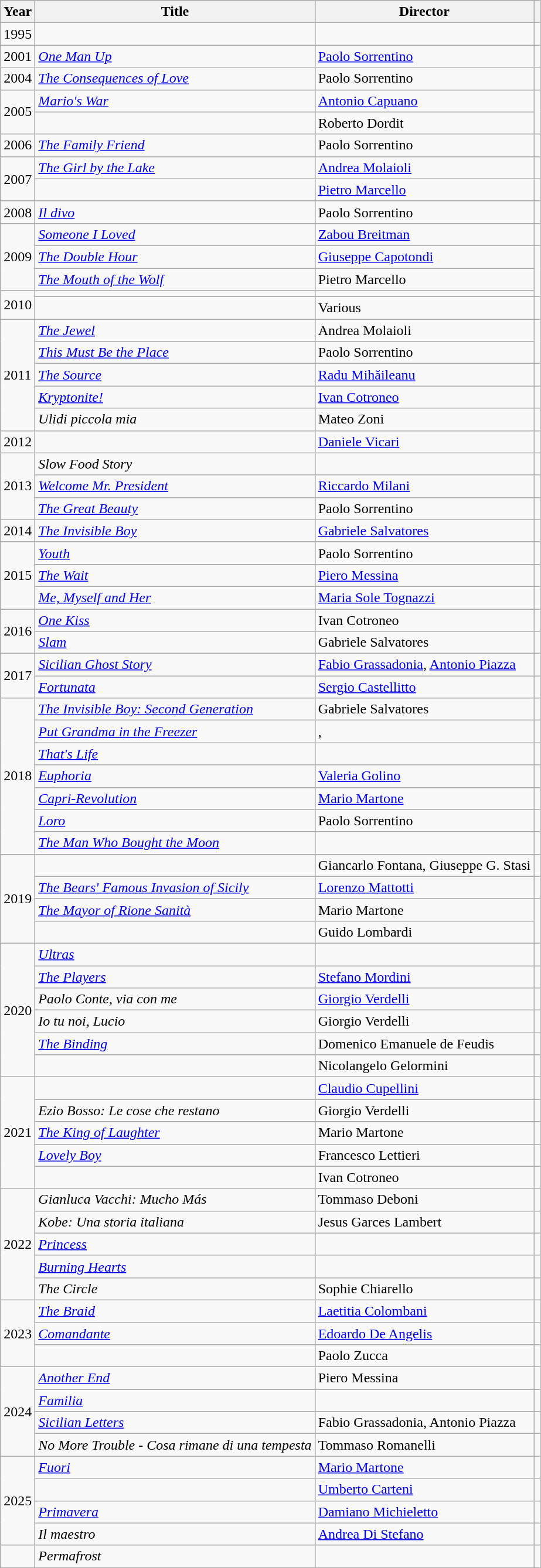<table class="wikitable plainrowheaders sortable">
<tr style="text-align:center;">
<th>Year</th>
<th>Title</th>
<th>Director</th>
<th class="unsortable"></th>
</tr>
<tr>
<td>1995</td>
<td><em></em></td>
<td></td>
<td></td>
</tr>
<tr>
<td>2001</td>
<td><em><a href='#'>One Man Up</a></em></td>
<td><a href='#'>Paolo Sorrentino</a></td>
<td></td>
</tr>
<tr>
<td>2004</td>
<td><em><a href='#'>The Consequences of Love</a></em></td>
<td>Paolo Sorrentino</td>
<td></td>
</tr>
<tr>
<td rowspan="2">2005</td>
<td><em><a href='#'>Mario's War</a></em></td>
<td><a href='#'>Antonio Capuano</a></td>
<td rowspan="2"></td>
</tr>
<tr>
<td><em></em></td>
<td>Roberto Dordit</td>
</tr>
<tr>
<td>2006</td>
<td><em><a href='#'>The Family Friend</a></em></td>
<td>Paolo Sorrentino</td>
<td></td>
</tr>
<tr>
<td rowspan="2">2007</td>
<td><em><a href='#'>The Girl by the Lake</a></em></td>
<td><a href='#'>Andrea Molaioli</a></td>
<td></td>
</tr>
<tr>
<td><em></em></td>
<td><a href='#'>Pietro Marcello</a></td>
<td></td>
</tr>
<tr>
<td>2008</td>
<td><em><a href='#'>Il divo</a></em></td>
<td>Paolo Sorrentino</td>
<td></td>
</tr>
<tr>
<td rowspan="3">2009</td>
<td><em><a href='#'>Someone I Loved</a></em></td>
<td><a href='#'>Zabou Breitman</a></td>
<td></td>
</tr>
<tr>
<td><em><a href='#'>The Double Hour</a></em></td>
<td><a href='#'>Giuseppe Capotondi</a></td>
<td rowspan="3"></td>
</tr>
<tr>
<td><em><a href='#'>The Mouth of the Wolf</a></em></td>
<td>Pietro Marcello</td>
</tr>
<tr>
<td rowspan="2">2010</td>
<td><em></em></td>
<td></td>
</tr>
<tr>
<td><em></em></td>
<td>Various</td>
<td></td>
</tr>
<tr>
<td rowspan="5">2011</td>
<td><em><a href='#'>The Jewel</a></em></td>
<td>Andrea Molaioli</td>
<td rowspan="2"></td>
</tr>
<tr>
<td><em><a href='#'>This Must Be the Place</a></em></td>
<td>Paolo Sorrentino</td>
</tr>
<tr>
<td><em><a href='#'>The Source</a></em></td>
<td><a href='#'>Radu Mihăileanu</a></td>
<td></td>
</tr>
<tr>
<td><em><a href='#'>Kryptonite!</a></em></td>
<td><a href='#'>Ivan Cotroneo</a></td>
<td></td>
</tr>
<tr>
<td><em>Ulidi piccola mia</em></td>
<td>Mateo Zoni</td>
<td></td>
</tr>
<tr>
<td>2012</td>
<td><em></em></td>
<td><a href='#'>Daniele Vicari</a></td>
<td></td>
</tr>
<tr>
<td rowspan="3">2013</td>
<td><em>Slow Food Story</em></td>
<td></td>
<td></td>
</tr>
<tr>
<td><em><a href='#'>Welcome Mr. President</a></em></td>
<td><a href='#'>Riccardo Milani</a></td>
<td></td>
</tr>
<tr>
<td><em><a href='#'>The Great Beauty</a></em></td>
<td>Paolo Sorrentino</td>
<td></td>
</tr>
<tr>
<td>2014</td>
<td><em><a href='#'>The Invisible Boy</a></em></td>
<td><a href='#'>Gabriele Salvatores</a></td>
<td></td>
</tr>
<tr>
<td rowspan="3">2015</td>
<td><em><a href='#'>Youth</a></em></td>
<td>Paolo Sorrentino</td>
<td></td>
</tr>
<tr>
<td><em><a href='#'>The Wait</a></em></td>
<td><a href='#'>Piero Messina</a></td>
<td></td>
</tr>
<tr>
<td><em><a href='#'>Me, Myself and Her</a></em></td>
<td><a href='#'>Maria Sole Tognazzi</a></td>
<td></td>
</tr>
<tr>
<td rowspan="2">2016</td>
<td><em><a href='#'>One Kiss</a></em></td>
<td>Ivan Cotroneo</td>
<td></td>
</tr>
<tr>
<td><em><a href='#'>Slam</a></em></td>
<td>Gabriele Salvatores</td>
<td></td>
</tr>
<tr>
<td rowspan="2">2017</td>
<td><em><a href='#'>Sicilian Ghost Story</a></em></td>
<td><a href='#'>Fabio Grassadonia</a>, <a href='#'>Antonio Piazza</a></td>
<td></td>
</tr>
<tr>
<td><em><a href='#'>Fortunata</a></em></td>
<td><a href='#'>Sergio Castellitto</a></td>
<td></td>
</tr>
<tr>
<td rowspan="7">2018</td>
<td><em><a href='#'>The Invisible Boy: Second Generation</a></em></td>
<td>Gabriele Salvatores</td>
<td></td>
</tr>
<tr>
<td><em><a href='#'>Put Grandma in the Freezer</a></em></td>
<td>, </td>
<td></td>
</tr>
<tr>
<td><em><a href='#'>That's Life</a></em></td>
<td></td>
<td></td>
</tr>
<tr>
<td><em><a href='#'>Euphoria</a></em></td>
<td><a href='#'>Valeria Golino</a></td>
<td></td>
</tr>
<tr>
<td><em><a href='#'>Capri-Revolution</a></em></td>
<td><a href='#'>Mario Martone</a></td>
<td></td>
</tr>
<tr>
<td><em><a href='#'>Loro</a></em></td>
<td>Paolo Sorrentino</td>
<td></td>
</tr>
<tr>
<td><em><a href='#'>The Man Who Bought the Moon</a></em></td>
<td></td>
<td></td>
</tr>
<tr>
<td rowspan="4">2019</td>
<td><em></em></td>
<td>Giancarlo Fontana, Giuseppe G. Stasi</td>
<td></td>
</tr>
<tr>
<td><em><a href='#'>The Bears' Famous Invasion of Sicily</a></em></td>
<td><a href='#'>Lorenzo Mattotti</a></td>
<td></td>
</tr>
<tr>
<td><em><a href='#'>The Mayor of Rione Sanità</a></em></td>
<td>Mario Martone</td>
<td rowspan="2"></td>
</tr>
<tr>
<td><em></em></td>
<td>Guido Lombardi</td>
</tr>
<tr>
<td rowspan="6">2020</td>
<td><em><a href='#'>Ultras</a></em></td>
<td></td>
<td></td>
</tr>
<tr>
<td><em><a href='#'>The Players</a></em></td>
<td><a href='#'>Stefano Mordini</a></td>
<td></td>
</tr>
<tr>
<td><em>Paolo Conte, via con me</em></td>
<td><a href='#'>Giorgio Verdelli</a></td>
<td></td>
</tr>
<tr>
<td><em>Io tu noi, Lucio</em></td>
<td>Giorgio Verdelli</td>
<td></td>
</tr>
<tr>
<td><em><a href='#'>The Binding</a></em></td>
<td>Domenico Emanuele de Feudis</td>
<td></td>
</tr>
<tr>
<td><em></em></td>
<td>Nicolangelo Gelormini</td>
<td></td>
</tr>
<tr>
<td rowspan="5">2021</td>
<td><em></em></td>
<td><a href='#'>Claudio Cupellini</a></td>
<td></td>
</tr>
<tr>
<td><em>Ezio Bosso: Le cose che restano</em></td>
<td>Giorgio Verdelli</td>
<td></td>
</tr>
<tr>
<td><em><a href='#'>The King of Laughter</a></em></td>
<td>Mario Martone</td>
<td></td>
</tr>
<tr>
<td><em><a href='#'>Lovely Boy</a></em></td>
<td>Francesco Lettieri</td>
<td></td>
</tr>
<tr>
<td><em></em></td>
<td>Ivan Cotroneo</td>
<td></td>
</tr>
<tr>
<td rowspan="5">2022</td>
<td><em>Gianluca Vacchi: Mucho Más</em></td>
<td>Tommaso Deboni</td>
<td></td>
</tr>
<tr>
<td><em>Kobe: Una storia italiana</em></td>
<td>Jesus Garces Lambert</td>
<td></td>
</tr>
<tr>
<td><em><a href='#'>Princess</a></em></td>
<td></td>
<td></td>
</tr>
<tr>
<td><em><a href='#'>Burning Hearts</a></em></td>
<td></td>
<td></td>
</tr>
<tr>
<td><em>The Circle</em></td>
<td>Sophie Chiarello</td>
<td></td>
</tr>
<tr>
<td rowspan="3">2023</td>
<td><em><a href='#'>The Braid</a></em></td>
<td><a href='#'>Laetitia Colombani</a></td>
<td></td>
</tr>
<tr>
<td><em><a href='#'>Comandante</a></em></td>
<td><a href='#'>Edoardo De Angelis</a></td>
<td></td>
</tr>
<tr>
<td><em></em></td>
<td>Paolo Zucca</td>
<td></td>
</tr>
<tr>
<td rowspan="4">2024</td>
<td><em><a href='#'>Another End</a></em></td>
<td>Piero Messina</td>
<td></td>
</tr>
<tr>
<td><em><a href='#'>Familia</a></em></td>
<td></td>
<td></td>
</tr>
<tr>
<td><em><a href='#'>Sicilian Letters</a></em></td>
<td>Fabio Grassadonia, Antonio Piazza</td>
<td></td>
</tr>
<tr>
<td><em>No More Trouble - Cosa rimane di una tempesta</em></td>
<td>Tommaso Romanelli</td>
<td></td>
</tr>
<tr>
<td rowspan="4">2025</td>
<td><em><a href='#'>Fuori</a></em></td>
<td><a href='#'>Mario Martone</a></td>
<td></td>
</tr>
<tr>
<td><em></em></td>
<td><a href='#'>Umberto Carteni</a></td>
<td></td>
</tr>
<tr>
<td><em><a href='#'>Primavera</a></em></td>
<td><a href='#'>Damiano Michieletto</a></td>
<td></td>
</tr>
<tr>
<td><em>Il maestro</em></td>
<td><a href='#'>Andrea Di Stefano</a></td>
<td></td>
</tr>
<tr>
<td></td>
<td><em>Permafrost</em></td>
<td></td>
<td></td>
</tr>
</table>
